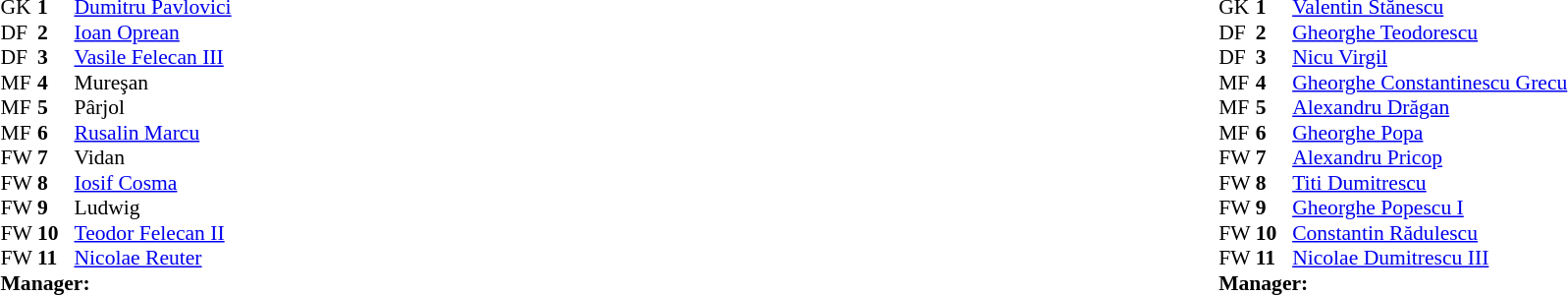<table style="width:100%;">
<tr>
<td style="vertical-align:top; width:50%;"><br><table style="font-size: 90%" cellspacing="0" cellpadding="0">
<tr>
<th width=25></th>
<th width=25></th>
</tr>
<tr>
<td>GK</td>
<td><strong>1</strong></td>
<td> <a href='#'>Dumitru Pavlovici</a></td>
</tr>
<tr>
<td>DF</td>
<td><strong>2</strong></td>
<td> <a href='#'>Ioan Oprean</a></td>
</tr>
<tr>
<td>DF</td>
<td><strong>3</strong></td>
<td> <a href='#'>Vasile Felecan III</a></td>
</tr>
<tr>
<td>MF</td>
<td><strong>4</strong></td>
<td> Mureşan</td>
</tr>
<tr>
<td>MF</td>
<td><strong>5</strong></td>
<td> Pârjol</td>
</tr>
<tr>
<td>MF</td>
<td><strong>6</strong></td>
<td> <a href='#'>Rusalin Marcu</a></td>
</tr>
<tr>
<td>FW</td>
<td><strong>7</strong></td>
<td> Vidan</td>
</tr>
<tr>
<td>FW</td>
<td><strong>8</strong></td>
<td> <a href='#'>Iosif Cosma</a></td>
</tr>
<tr>
<td>FW</td>
<td><strong>9</strong></td>
<td> Ludwig</td>
</tr>
<tr>
<td>FW</td>
<td><strong>10</strong></td>
<td> <a href='#'>Teodor Felecan II</a></td>
</tr>
<tr>
<td>FW</td>
<td><strong>11</strong></td>
<td> <a href='#'>Nicolae Reuter</a></td>
</tr>
<tr>
<td colspan=3><strong>Manager:</strong></td>
</tr>
<tr>
<td colspan=4></td>
</tr>
</table>
</td>
<td valign="top"></td>
<td style="vertical-align:top; width:50%;"><br><table cellspacing="0" cellpadding="0" style="font-size:90%; margin:auto;">
<tr>
<th width=25></th>
<th width=25></th>
</tr>
<tr>
<td>GK</td>
<td><strong>1</strong></td>
<td> <a href='#'>Valentin Stănescu</a></td>
</tr>
<tr>
<td>DF</td>
<td><strong>2</strong></td>
<td> <a href='#'>Gheorghe Teodorescu</a></td>
</tr>
<tr>
<td>DF</td>
<td><strong>3</strong></td>
<td> <a href='#'>Nicu Virgil</a></td>
</tr>
<tr>
<td>MF</td>
<td><strong>4</strong></td>
<td> <a href='#'>Gheorghe Constantinescu Grecu</a></td>
</tr>
<tr>
<td>MF</td>
<td><strong>5</strong></td>
<td> <a href='#'>Alexandru Drăgan</a></td>
</tr>
<tr>
<td>MF</td>
<td><strong>6</strong></td>
<td> <a href='#'>Gheorghe Popa</a></td>
</tr>
<tr>
<td>FW</td>
<td><strong>7</strong></td>
<td> <a href='#'>Alexandru Pricop</a></td>
</tr>
<tr>
<td>FW</td>
<td><strong>8</strong></td>
<td> <a href='#'>Titi Dumitrescu</a></td>
</tr>
<tr>
<td>FW</td>
<td><strong>9</strong></td>
<td> <a href='#'>Gheorghe Popescu I</a></td>
</tr>
<tr>
<td>FW</td>
<td><strong>10</strong></td>
<td> <a href='#'>Constantin Rădulescu</a></td>
</tr>
<tr>
<td>FW</td>
<td><strong>11</strong></td>
<td> <a href='#'>Nicolae Dumitrescu III</a></td>
</tr>
<tr>
<td colspan=3><strong>Manager:</strong></td>
</tr>
<tr>
<td colspan=4></td>
</tr>
</table>
</td>
</tr>
</table>
